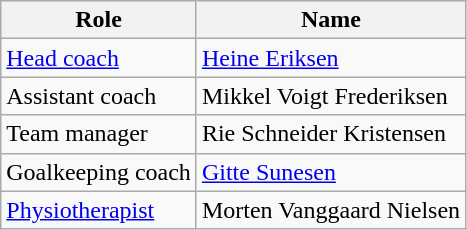<table class="wikitable">
<tr>
<th>Role</th>
<th>Name</th>
</tr>
<tr>
<td><a href='#'>Head coach</a></td>
<td> <a href='#'>Heine Eriksen</a></td>
</tr>
<tr>
<td>Assistant coach</td>
<td> Mikkel Voigt Frederiksen</td>
</tr>
<tr>
<td>Team manager</td>
<td>  Rie Schneider Kristensen</td>
</tr>
<tr>
<td>Goalkeeping coach</td>
<td> <a href='#'>Gitte Sunesen</a></td>
</tr>
<tr>
<td><a href='#'>Physiotherapist</a></td>
<td> Morten Vanggaard Nielsen</td>
</tr>
</table>
